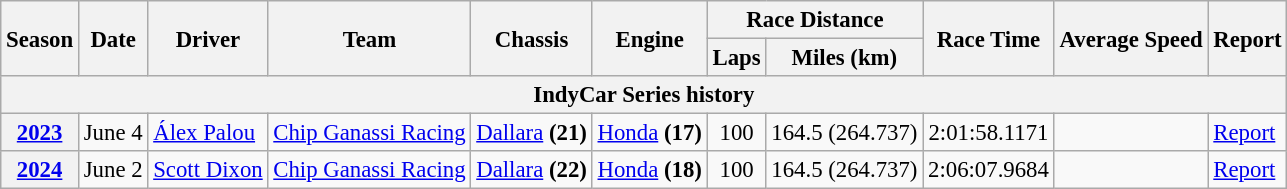<table class="wikitable" style="font-size: 95%;">
<tr>
<th rowspan="2">Season</th>
<th rowspan="2">Date</th>
<th rowspan="2">Driver</th>
<th rowspan="2">Team</th>
<th rowspan="2">Chassis</th>
<th rowspan="2">Engine</th>
<th colspan="2">Race Distance</th>
<th rowspan="2">Race Time</th>
<th rowspan="2">Average Speed</th>
<th rowspan="2">Report</th>
</tr>
<tr>
<th>Laps</th>
<th>Miles (km)</th>
</tr>
<tr>
<th colspan=11>IndyCar Series history</th>
</tr>
<tr>
<th><a href='#'>2023</a></th>
<td>June 4</td>
<td> <a href='#'>Álex Palou</a></td>
<td><a href='#'>Chip Ganassi Racing</a></td>
<td><a href='#'>Dallara</a> <strong>(21)</strong></td>
<td><a href='#'>Honda</a> <strong>(17)</strong></td>
<td style="text-align:center;">100</td>
<td style="text-align:center;">164.5 (264.737)</td>
<td style="text-align:center;">2:01:58.1171</td>
<td style="text-align:center;"></td>
<td><a href='#'>Report</a></td>
</tr>
<tr>
<th><a href='#'>2024</a></th>
<td>June 2</td>
<td> <a href='#'>Scott Dixon</a></td>
<td><a href='#'>Chip Ganassi Racing</a></td>
<td><a href='#'>Dallara</a> <strong>(22)</strong></td>
<td><a href='#'>Honda</a> <strong>(18)</strong></td>
<td style="text-align:center;">100</td>
<td style="text-align:center;">164.5 (264.737)</td>
<td style="text-align:center;">2:06:07.9684</td>
<td style="text-align:center;"></td>
<td><a href='#'>Report</a></td>
</tr>
</table>
